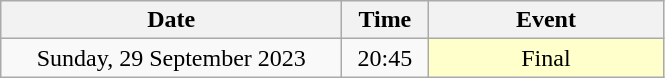<table class = "wikitable" style="text-align:center;">
<tr>
<th width=220>Date</th>
<th width=50>Time</th>
<th width=150>Event</th>
</tr>
<tr>
<td>Sunday, 29 September 2023</td>
<td>20:45</td>
<td bgcolor=ffffcc>Final</td>
</tr>
</table>
